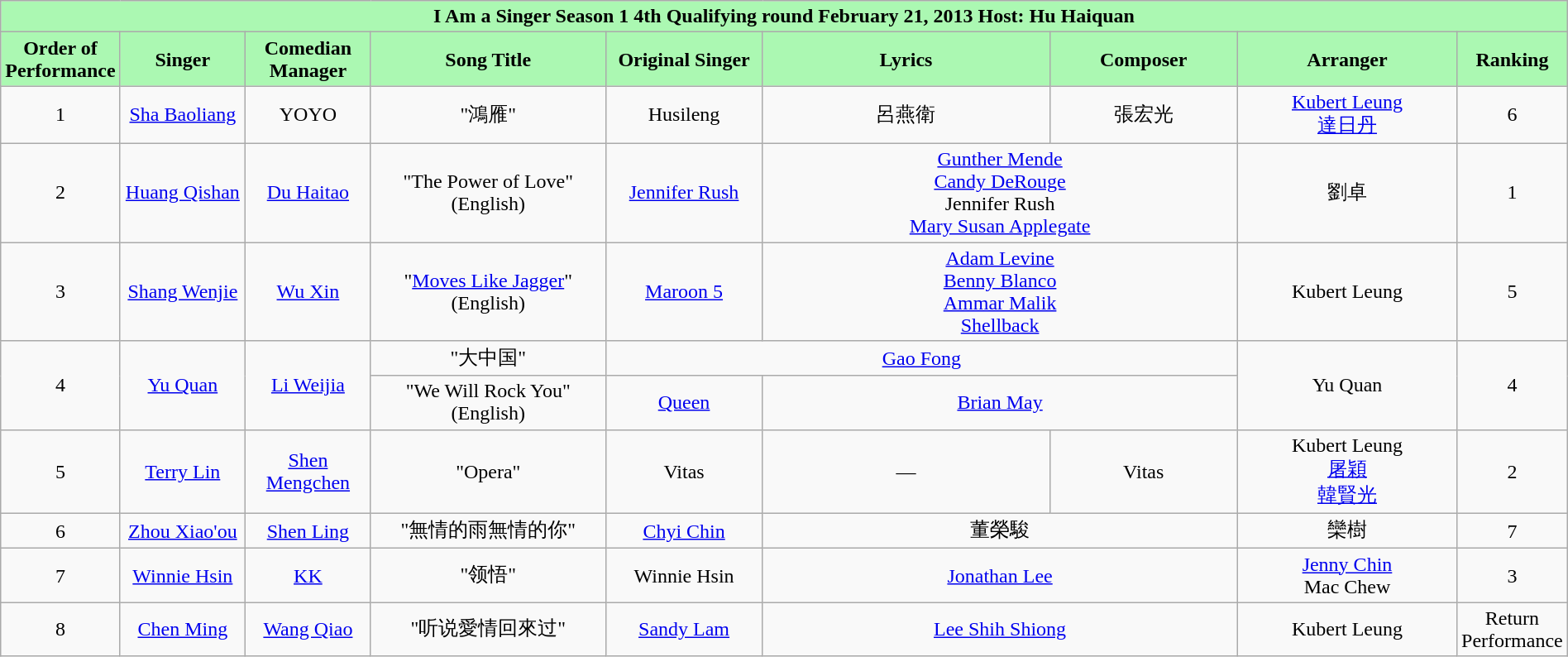<table class="wikitable sortable mw-collapsible" width="100%" style="text-align:center">
<tr align=center style="background:#ABF8B2">
<td colspan="9"><div><strong>I Am a Singer Season 1 4th Qualifying round February 21, 2013 Host: Hu Haiquan</strong></div></td>
</tr>
<tr align=center style="background:#ABF8B2">
<td style="width:5%"><strong>Order of Performance</strong></td>
<td style="width:8%"><strong>Singer</strong></td>
<td style="width:8%"><strong>Comedian Manager</strong></td>
<td style="width:15%"><strong>Song Title</strong></td>
<td style="width:10%"><strong>Original Singer</strong></td>
<td style=width:10%"><strong>Lyrics</strong></td>
<td style="width:12%"><strong>Composer</strong></td>
<td style="width:14%"><strong>Arranger</strong></td>
<td style="width:7%"><strong>Ranking</strong></td>
</tr>
<tr>
<td>1</td>
<td><a href='#'>Sha Baoliang</a></td>
<td>YOYO</td>
<td>"鴻雁"</td>
<td>Husileng</td>
<td>呂燕衛</td>
<td>張宏光</td>
<td><a href='#'>Kubert Leung</a><br><a href='#'>達日丹</a></td>
<td>6</td>
</tr>
<tr>
<td>2</td>
<td><a href='#'>Huang Qishan</a></td>
<td><a href='#'>Du Haitao</a></td>
<td>"The Power of Love" (English)</td>
<td><a href='#'>Jennifer Rush</a></td>
<td colspan="2"><a href='#'>Gunther Mende</a><br><a href='#'>Candy DeRouge</a><br>Jennifer Rush<br><a href='#'>Mary Susan Applegate</a></td>
<td>劉卓</td>
<td>1</td>
</tr>
<tr>
<td>3</td>
<td><a href='#'>Shang Wenjie</a></td>
<td><a href='#'>Wu Xin</a></td>
<td>"<a href='#'>Moves Like Jagger</a>" (English)</td>
<td><a href='#'>Maroon 5</a></td>
<td colspan="2"><a href='#'>Adam Levine</a><br><a href='#'>Benny Blanco</a><br><a href='#'>Ammar Malik</a><br><a href='#'>Shellback</a></td>
<td>Kubert Leung</td>
<td>5</td>
</tr>
<tr>
<td rowspan="2">4</td>
<td rowspan="2"><a href='#'>Yu Quan</a></td>
<td rowspan="2"><a href='#'>Li Weijia</a></td>
<td>"大中国"</td>
<td colspan="3"><a href='#'>Gao Fong</a></td>
<td rowspan="2">Yu Quan</td>
<td rowspan="2">4</td>
</tr>
<tr>
<td>"We Will Rock You" (English)</td>
<td><a href='#'>Queen</a></td>
<td colspan="2"><a href='#'>Brian May</a></td>
</tr>
<tr>
<td>5</td>
<td><a href='#'>Terry Lin</a></td>
<td><a href='#'>Shen Mengchen</a></td>
<td>"Opera"</td>
<td>Vitas</td>
<td>—</td>
<td>Vitas</td>
<td>Kubert Leung<br><a href='#'>屠穎</a><br><a href='#'>韓賢光</a></td>
<td>2</td>
</tr>
<tr>
<td>6</td>
<td><a href='#'>Zhou Xiao'ou</a></td>
<td><a href='#'>Shen Ling</a></td>
<td>"無情的雨無情的你"</td>
<td><a href='#'>Chyi Chin</a></td>
<td colspan="2">董榮駿</td>
<td>欒樹</td>
<td>7</td>
</tr>
<tr>
<td>7</td>
<td><a href='#'>Winnie Hsin</a></td>
<td><a href='#'>KK</a></td>
<td>"领悟"</td>
<td>Winnie Hsin</td>
<td colspan="2"><a href='#'>Jonathan Lee</a></td>
<td><a href='#'>Jenny Chin</a><br>Mac Chew</td>
<td>3</td>
</tr>
<tr>
<td>8</td>
<td><a href='#'>Chen Ming</a></td>
<td><a href='#'>Wang Qiao</a></td>
<td>"听说愛情回來过"</td>
<td><a href='#'>Sandy Lam</a></td>
<td colspan="2"><a href='#'>Lee Shih Shiong</a></td>
<td>Kubert Leung</td>
<td>Return Performance</td>
</tr>
</table>
